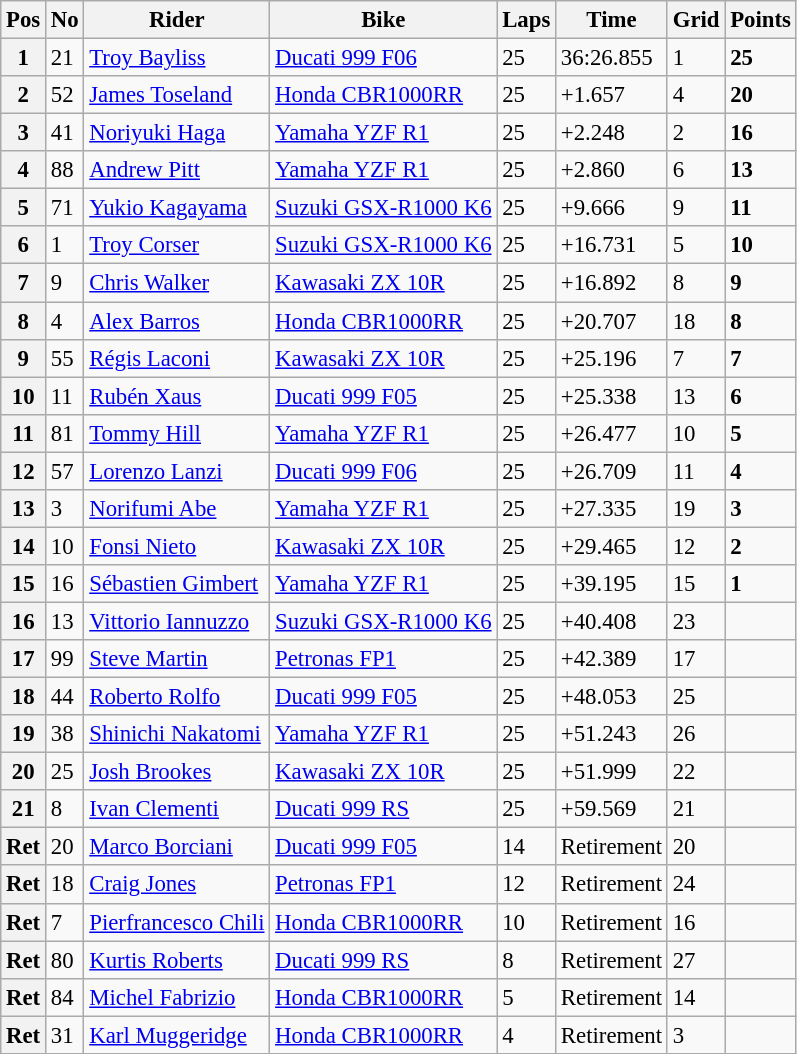<table class="wikitable" style="font-size: 95%;">
<tr>
<th>Pos</th>
<th>No</th>
<th>Rider</th>
<th>Bike</th>
<th>Laps</th>
<th>Time</th>
<th>Grid</th>
<th>Points</th>
</tr>
<tr>
<th>1</th>
<td>21</td>
<td> <a href='#'>Troy Bayliss</a></td>
<td><a href='#'>Ducati 999 F06</a></td>
<td>25</td>
<td>36:26.855</td>
<td>1</td>
<td><strong>25</strong></td>
</tr>
<tr>
<th>2</th>
<td>52</td>
<td> <a href='#'>James Toseland</a></td>
<td><a href='#'>Honda CBR1000RR</a></td>
<td>25</td>
<td>+1.657</td>
<td>4</td>
<td><strong>20</strong></td>
</tr>
<tr>
<th>3</th>
<td>41</td>
<td> <a href='#'>Noriyuki Haga</a></td>
<td><a href='#'>Yamaha YZF R1</a></td>
<td>25</td>
<td>+2.248</td>
<td>2</td>
<td><strong>16</strong></td>
</tr>
<tr>
<th>4</th>
<td>88</td>
<td> <a href='#'>Andrew Pitt</a></td>
<td><a href='#'>Yamaha YZF R1</a></td>
<td>25</td>
<td>+2.860</td>
<td>6</td>
<td><strong>13</strong></td>
</tr>
<tr>
<th>5</th>
<td>71</td>
<td> <a href='#'>Yukio Kagayama</a></td>
<td><a href='#'>Suzuki GSX-R1000 K6</a></td>
<td>25</td>
<td>+9.666</td>
<td>9</td>
<td><strong>11</strong></td>
</tr>
<tr>
<th>6</th>
<td>1</td>
<td> <a href='#'>Troy Corser</a></td>
<td><a href='#'>Suzuki GSX-R1000 K6</a></td>
<td>25</td>
<td>+16.731</td>
<td>5</td>
<td><strong>10</strong></td>
</tr>
<tr>
<th>7</th>
<td>9</td>
<td> <a href='#'>Chris Walker</a></td>
<td><a href='#'>Kawasaki ZX 10R</a></td>
<td>25</td>
<td>+16.892</td>
<td>8</td>
<td><strong>9</strong></td>
</tr>
<tr>
<th>8</th>
<td>4</td>
<td> <a href='#'>Alex Barros</a></td>
<td><a href='#'>Honda CBR1000RR</a></td>
<td>25</td>
<td>+20.707</td>
<td>18</td>
<td><strong>8</strong></td>
</tr>
<tr>
<th>9</th>
<td>55</td>
<td> <a href='#'>Régis Laconi</a></td>
<td><a href='#'>Kawasaki ZX 10R</a></td>
<td>25</td>
<td>+25.196</td>
<td>7</td>
<td><strong>7</strong></td>
</tr>
<tr>
<th>10</th>
<td>11</td>
<td> <a href='#'>Rubén Xaus</a></td>
<td><a href='#'>Ducati 999 F05</a></td>
<td>25</td>
<td>+25.338</td>
<td>13</td>
<td><strong>6</strong></td>
</tr>
<tr>
<th>11</th>
<td>81</td>
<td> <a href='#'>Tommy Hill</a></td>
<td><a href='#'>Yamaha YZF R1</a></td>
<td>25</td>
<td>+26.477</td>
<td>10</td>
<td><strong>5</strong></td>
</tr>
<tr>
<th>12</th>
<td>57</td>
<td> <a href='#'>Lorenzo Lanzi</a></td>
<td><a href='#'>Ducati 999 F06</a></td>
<td>25</td>
<td>+26.709</td>
<td>11</td>
<td><strong>4</strong></td>
</tr>
<tr>
<th>13</th>
<td>3</td>
<td> <a href='#'>Norifumi Abe</a></td>
<td><a href='#'>Yamaha YZF R1</a></td>
<td>25</td>
<td>+27.335</td>
<td>19</td>
<td><strong>3</strong></td>
</tr>
<tr>
<th>14</th>
<td>10</td>
<td> <a href='#'>Fonsi Nieto</a></td>
<td><a href='#'>Kawasaki ZX 10R</a></td>
<td>25</td>
<td>+29.465</td>
<td>12</td>
<td><strong>2</strong></td>
</tr>
<tr>
<th>15</th>
<td>16</td>
<td> <a href='#'>Sébastien Gimbert</a></td>
<td><a href='#'>Yamaha YZF R1</a></td>
<td>25</td>
<td>+39.195</td>
<td>15</td>
<td><strong>1</strong></td>
</tr>
<tr>
<th>16</th>
<td>13</td>
<td> <a href='#'>Vittorio Iannuzzo</a></td>
<td><a href='#'>Suzuki GSX-R1000 K6</a></td>
<td>25</td>
<td>+40.408</td>
<td>23</td>
<td></td>
</tr>
<tr>
<th>17</th>
<td>99</td>
<td> <a href='#'>Steve Martin</a></td>
<td><a href='#'>Petronas FP1</a></td>
<td>25</td>
<td>+42.389</td>
<td>17</td>
<td></td>
</tr>
<tr>
<th>18</th>
<td>44</td>
<td> <a href='#'>Roberto Rolfo</a></td>
<td><a href='#'>Ducati 999 F05</a></td>
<td>25</td>
<td>+48.053</td>
<td>25</td>
<td></td>
</tr>
<tr>
<th>19</th>
<td>38</td>
<td> <a href='#'>Shinichi Nakatomi</a></td>
<td><a href='#'>Yamaha YZF R1</a></td>
<td>25</td>
<td>+51.243</td>
<td>26</td>
<td></td>
</tr>
<tr>
<th>20</th>
<td>25</td>
<td> <a href='#'>Josh Brookes</a></td>
<td><a href='#'>Kawasaki ZX 10R</a></td>
<td>25</td>
<td>+51.999</td>
<td>22</td>
<td></td>
</tr>
<tr>
<th>21</th>
<td>8</td>
<td> <a href='#'>Ivan Clementi</a></td>
<td><a href='#'>Ducati 999 RS</a></td>
<td>25</td>
<td>+59.569</td>
<td>21</td>
<td></td>
</tr>
<tr>
<th>Ret</th>
<td>20</td>
<td> <a href='#'>Marco Borciani</a></td>
<td><a href='#'>Ducati 999 F05</a></td>
<td>14</td>
<td>Retirement</td>
<td>20</td>
<td></td>
</tr>
<tr>
<th>Ret</th>
<td>18</td>
<td> <a href='#'>Craig Jones</a></td>
<td><a href='#'>Petronas FP1</a></td>
<td>12</td>
<td>Retirement</td>
<td>24</td>
<td></td>
</tr>
<tr>
<th>Ret</th>
<td>7</td>
<td> <a href='#'>Pierfrancesco Chili</a></td>
<td><a href='#'>Honda CBR1000RR</a></td>
<td>10</td>
<td>Retirement</td>
<td>16</td>
<td></td>
</tr>
<tr>
<th>Ret</th>
<td>80</td>
<td> <a href='#'>Kurtis Roberts</a></td>
<td><a href='#'>Ducati 999 RS</a></td>
<td>8</td>
<td>Retirement</td>
<td>27</td>
<td></td>
</tr>
<tr>
<th>Ret</th>
<td>84</td>
<td> <a href='#'>Michel Fabrizio</a></td>
<td><a href='#'>Honda CBR1000RR</a></td>
<td>5</td>
<td>Retirement</td>
<td>14</td>
<td></td>
</tr>
<tr>
<th>Ret</th>
<td>31</td>
<td> <a href='#'>Karl Muggeridge</a></td>
<td><a href='#'>Honda CBR1000RR</a></td>
<td>4</td>
<td>Retirement</td>
<td>3</td>
<td></td>
</tr>
</table>
